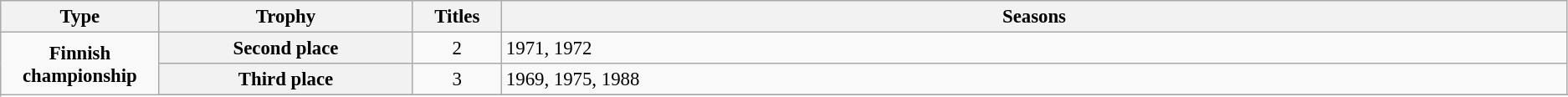<table class="wikitable plainrowheaders" style="font-size:95%; text-align:center;">
<tr>
<th style="width: 1%;">Type</th>
<th style="width: 5%;">Trophy</th>
<th style="width: 1%;">Titles</th>
<th style="width: 21%;">Seasons</th>
</tr>
<tr>
<td scope="rowgroup" rowspan="4"><strong>Finnish championship</strong></td>
<th scope="row">Second place</th>
<td>2</td>
<td align="left">1971, 1972</td>
</tr>
<tr>
<th scope="row">Third place</th>
<td>3</td>
<td align="left">1969, 1975, 1988</td>
</tr>
<tr>
</tr>
</table>
